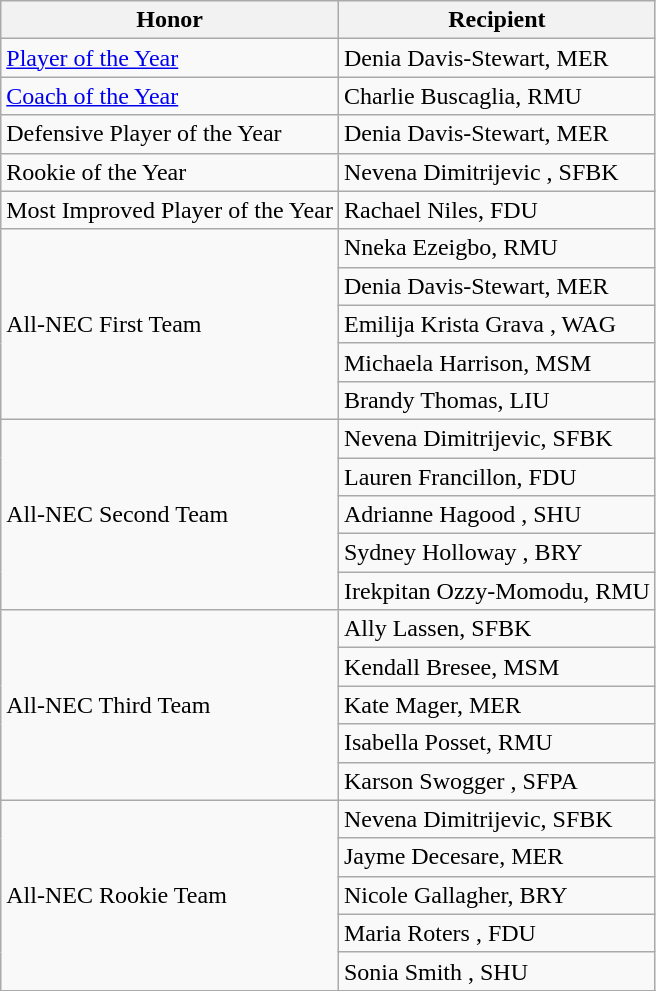<table class="wikitable" border="1">
<tr>
<th>Honor</th>
<th>Recipient</th>
</tr>
<tr>
<td><a href='#'>Player of the Year</a></td>
<td>Denia Davis-Stewart, MER</td>
</tr>
<tr>
<td><a href='#'>Coach of the Year</a></td>
<td>Charlie Buscaglia, RMU</td>
</tr>
<tr>
<td>Defensive Player of the Year</td>
<td>Denia Davis-Stewart, MER</td>
</tr>
<tr>
<td>Rookie of the Year</td>
<td>Nevena Dimitrijevic , SFBK</td>
</tr>
<tr>
<td>Most Improved Player of the Year</td>
<td>Rachael Niles, FDU</td>
</tr>
<tr>
<td rowspan="5" valign="middle">All-NEC First Team</td>
<td>Nneka Ezeigbo, RMU</td>
</tr>
<tr>
<td>Denia Davis-Stewart, MER</td>
</tr>
<tr>
<td>Emilija Krista Grava , WAG</td>
</tr>
<tr>
<td>Michaela Harrison, MSM</td>
</tr>
<tr>
<td>Brandy Thomas, LIU</td>
</tr>
<tr>
<td rowspan="5" valign="middle">All-NEC Second Team</td>
<td>Nevena Dimitrijevic, SFBK</td>
</tr>
<tr>
<td>Lauren Francillon, FDU</td>
</tr>
<tr>
<td>Adrianne Hagood , SHU</td>
</tr>
<tr>
<td>Sydney Holloway , BRY</td>
</tr>
<tr>
<td>Irekpitan Ozzy-Momodu, RMU</td>
</tr>
<tr>
<td rowspan="5" valign="middle">All-NEC Third Team</td>
<td>Ally Lassen, SFBK</td>
</tr>
<tr>
<td>Kendall Bresee, MSM</td>
</tr>
<tr>
<td>Kate Mager, MER</td>
</tr>
<tr>
<td>Isabella Posset, RMU</td>
</tr>
<tr>
<td>Karson Swogger , SFPA</td>
</tr>
<tr>
<td rowspan="5" valign="middle">All-NEC Rookie Team</td>
<td>Nevena Dimitrijevic, SFBK</td>
</tr>
<tr>
<td>Jayme Decesare, MER</td>
</tr>
<tr>
<td>Nicole Gallagher, BRY</td>
</tr>
<tr>
<td>Maria Roters , FDU</td>
</tr>
<tr>
<td>Sonia Smith , SHU</td>
</tr>
<tr>
</tr>
</table>
